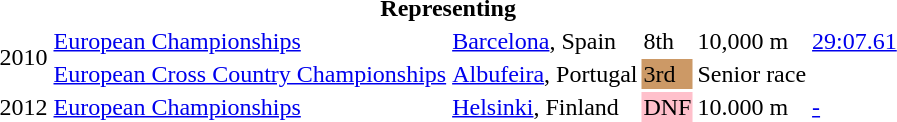<table>
<tr>
<th colspan="6">Representing </th>
</tr>
<tr>
<td rowspan=2>2010</td>
<td><a href='#'>European Championships</a></td>
<td><a href='#'>Barcelona</a>, Spain</td>
<td>8th</td>
<td>10,000 m</td>
<td><a href='#'>29:07.61</a></td>
</tr>
<tr>
<td><a href='#'>European Cross Country Championships</a></td>
<td><a href='#'>Albufeira</a>, Portugal</td>
<td bgcolor=cc9966>3rd</td>
<td>Senior race</td>
<td></td>
</tr>
<tr>
<td>2012</td>
<td><a href='#'>European Championships</a></td>
<td><a href='#'>Helsinki</a>, Finland</td>
<td bgcolor=pink>DNF</td>
<td>10.000 m</td>
<td><a href='#'>-</a></td>
</tr>
</table>
